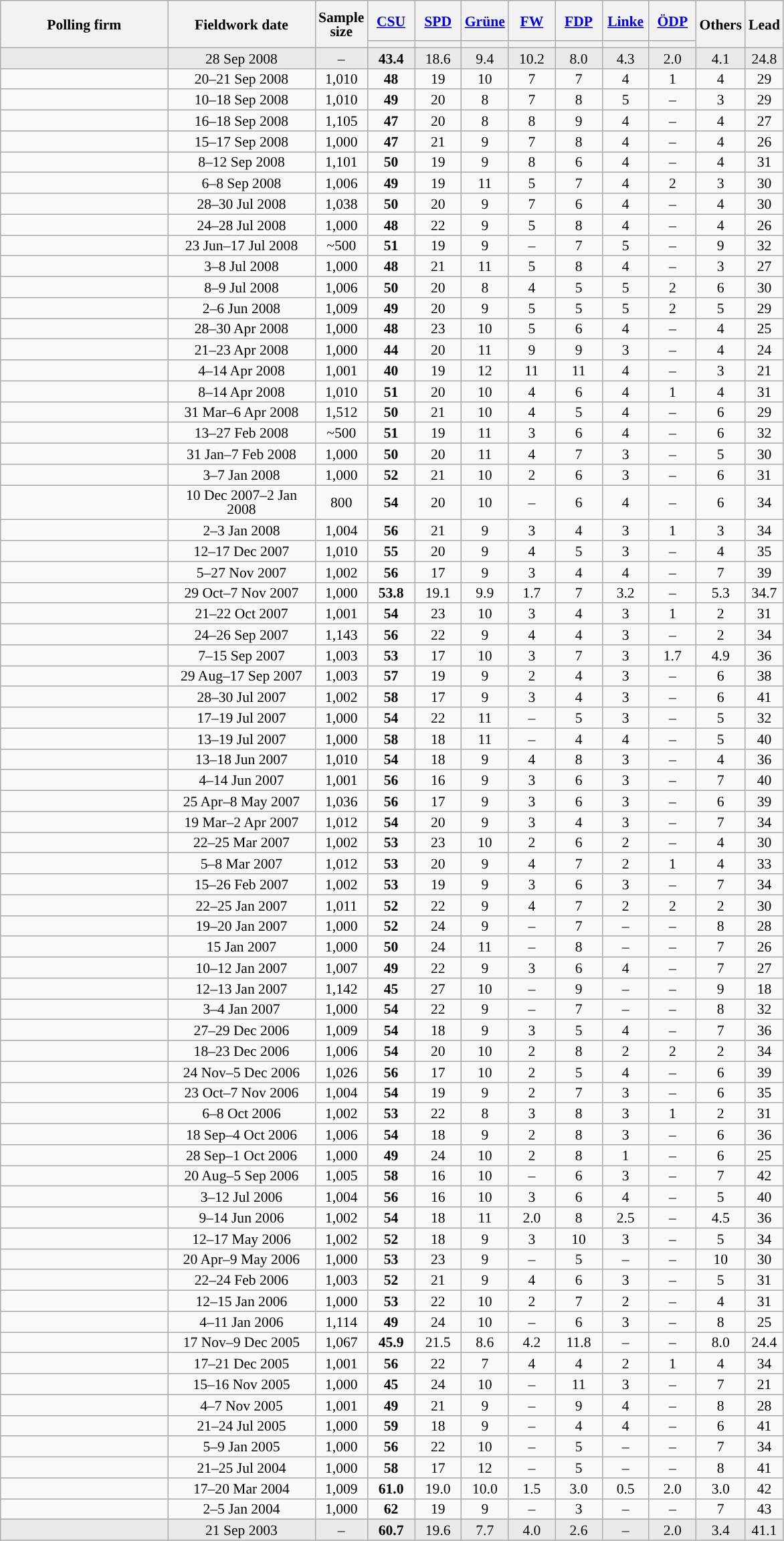<table class="wikitable sortable" style="text-align:center;font-size:90%;line-height:14px;">
<tr style="height:40px;">
<th style="width:160px;" rowspan="2">Polling firm</th>
<th style="width:140px;" rowspan="2">Fieldwork date</th>
<th style="width:35px;" rowspan="2">Sample<br>size</th>
<th class="unsortable" style="width:40px;"><a href='#'>CSU</a></th>
<th class="unsortable" style="width:40px;"><a href='#'>SPD</a></th>
<th class="unsortable" style="width:40px;"><a href='#'>Grüne</a></th>
<th class="unsortable" style="width:40px;"><a href='#'>FW</a></th>
<th class="unsortable" style="width:40px;"><a href='#'>FDP</a></th>
<th class="unsortable" style="width:40px;"><a href='#'>Linke</a></th>
<th class="unsortable" style="width:40px;"><a href='#'>ÖDP</a></th>
<th class="unsortable" style="width:40px;" rowspan="2">Others</th>
<th style="width:30px;" rowspan="2">Lead</th>
</tr>
<tr>
<th style="background:"></th>
<th style="background:"></th>
<th style="background:"></th>
<th style="background:"></th>
<th style="background:"></th>
<th style="background:"></th>
<th style="background:"></th>
</tr>
<tr style="background:#E9E9E9;">
<td></td>
<td data-sort-value="2008-09-28">28 Sep 2008</td>
<td>–</td>
<td><strong>43.4</strong></td>
<td>18.6</td>
<td>9.4</td>
<td>10.2</td>
<td>8.0</td>
<td>4.3</td>
<td>2.0</td>
<td>4.1</td>
<td style="background:">24.8</td>
</tr>
<tr>
<td></td>
<td data-sort-value="2008-09-22">20–21 Sep 2008</td>
<td>1,010</td>
<td><strong>48</strong></td>
<td>19</td>
<td>10</td>
<td>7</td>
<td>7</td>
<td>4</td>
<td>1</td>
<td>4</td>
<td style="background:">29</td>
</tr>
<tr>
<td></td>
<td data-sort-value="2008-09-23">10–18 Sep 2008</td>
<td>1,010</td>
<td><strong>49</strong></td>
<td>20</td>
<td>8</td>
<td>7</td>
<td>8</td>
<td>5</td>
<td>–</td>
<td>3</td>
<td style="background:">29</td>
</tr>
<tr>
<td></td>
<td data-sort-value="2008-09-19">16–18 Sep 2008</td>
<td>1,105</td>
<td><strong>47</strong></td>
<td>20</td>
<td>8</td>
<td>8</td>
<td>9</td>
<td>4</td>
<td>–</td>
<td>4</td>
<td style="background:">27</td>
</tr>
<tr>
<td></td>
<td data-sort-value="2008-09-18">15–17 Sep 2008</td>
<td>1,000</td>
<td><strong>47</strong></td>
<td>21</td>
<td>9</td>
<td>7</td>
<td>8</td>
<td>4</td>
<td>–</td>
<td>4</td>
<td style="background:">26</td>
</tr>
<tr>
<td></td>
<td data-sort-value="2008-09-17">8–12 Sep 2008</td>
<td>1,101</td>
<td><strong>50</strong></td>
<td>19</td>
<td>9</td>
<td>8</td>
<td>6</td>
<td>4</td>
<td>–</td>
<td>4</td>
<td style="background:">31</td>
</tr>
<tr>
<td></td>
<td data-sort-value="2008-09-09">6–8 Sep 2008</td>
<td>1,006</td>
<td><strong>49</strong></td>
<td>19</td>
<td>11</td>
<td>5</td>
<td>7</td>
<td>4</td>
<td>2</td>
<td>3</td>
<td style="background:">30</td>
</tr>
<tr>
<td></td>
<td data-sort-value="2008-08-01">28–30 Jul 2008</td>
<td>1,038</td>
<td><strong>50</strong></td>
<td>20</td>
<td>9</td>
<td>7</td>
<td>6</td>
<td>4</td>
<td>–</td>
<td>4</td>
<td style="background:">30</td>
</tr>
<tr>
<td></td>
<td data-sort-value="2008-07-30">24–28 Jul 2008</td>
<td>1,000</td>
<td><strong>48</strong></td>
<td>22</td>
<td>9</td>
<td>5</td>
<td>8</td>
<td>4</td>
<td>–</td>
<td>4</td>
<td style="background:">26</td>
</tr>
<tr>
<td></td>
<td data-sort-value="2008-07-19">23 Jun–17 Jul 2008</td>
<td>~500</td>
<td><strong>51</strong></td>
<td>19</td>
<td>9</td>
<td>–</td>
<td>7</td>
<td>5</td>
<td>–</td>
<td>9</td>
<td style="background:">32</td>
</tr>
<tr>
<td></td>
<td data-sort-value="2008-07-11">3–8 Jul 2008</td>
<td>1,000</td>
<td><strong>48</strong></td>
<td>21</td>
<td>11</td>
<td>5</td>
<td>8</td>
<td>4</td>
<td>–</td>
<td>3</td>
<td style="background:">27</td>
</tr>
<tr>
<td></td>
<td data-sort-value="2008-07-10">8–9 Jul 2008</td>
<td>1,006</td>
<td><strong>50</strong></td>
<td>20</td>
<td>8</td>
<td>4</td>
<td>5</td>
<td>5</td>
<td>2</td>
<td>6</td>
<td style="background:">30</td>
</tr>
<tr>
<td></td>
<td data-sort-value="2008-06-05">2–6 Jun 2008</td>
<td>1,009</td>
<td><strong>49</strong></td>
<td>20</td>
<td>9</td>
<td>5</td>
<td>5</td>
<td>5</td>
<td>2</td>
<td>5</td>
<td style="background:">29</td>
</tr>
<tr>
<td></td>
<td data-sort-value="2008-05-01">28–30 Apr 2008</td>
<td>1,000</td>
<td><strong>48</strong></td>
<td>23</td>
<td>10</td>
<td>5</td>
<td>6</td>
<td>4</td>
<td>–</td>
<td>4</td>
<td style="background:">25</td>
</tr>
<tr>
<td></td>
<td data-sort-value="2008-04-25">21–23 Apr 2008</td>
<td>1,000</td>
<td><strong>44</strong></td>
<td>20</td>
<td>11</td>
<td>9</td>
<td>9</td>
<td>3</td>
<td>–</td>
<td>4</td>
<td style="background:">24</td>
</tr>
<tr>
<td></td>
<td data-sort-value="2008-04-25">4–14 Apr 2008</td>
<td>1,001</td>
<td><strong>40</strong></td>
<td>19</td>
<td>12</td>
<td>11</td>
<td>11</td>
<td>4</td>
<td>–</td>
<td>3</td>
<td style="background:">21</td>
</tr>
<tr>
<td></td>
<td data-sort-value="2008-04-19">8–14 Apr 2008</td>
<td>1,010</td>
<td><strong>51</strong></td>
<td>20</td>
<td>10</td>
<td>4</td>
<td>6</td>
<td>4</td>
<td>1</td>
<td>4</td>
<td style="background:">31</td>
</tr>
<tr>
<td></td>
<td data-sort-value="2008-04-07">31 Mar–6 Apr 2008</td>
<td>1,512</td>
<td><strong>50</strong></td>
<td>21</td>
<td>10</td>
<td>4</td>
<td>5</td>
<td>4</td>
<td>–</td>
<td>6</td>
<td style="background:">29</td>
</tr>
<tr>
<td></td>
<td data-sort-value="2008-03-02">13–27 Feb 2008</td>
<td>~500</td>
<td><strong>51</strong></td>
<td>19</td>
<td>11</td>
<td>3</td>
<td>6</td>
<td>4</td>
<td>–</td>
<td>6</td>
<td style="background:">32</td>
</tr>
<tr>
<td></td>
<td data-sort-value="2008-02-15">31 Jan–7 Feb 2008</td>
<td>1,000</td>
<td><strong>50</strong></td>
<td>20</td>
<td>11</td>
<td>4</td>
<td>7</td>
<td>3</td>
<td>–</td>
<td>5</td>
<td style="background:">30</td>
</tr>
<tr>
<td></td>
<td data-sort-value="2008-01-09">3–7 Jan 2008</td>
<td>1,000</td>
<td><strong>52</strong></td>
<td>21</td>
<td>10</td>
<td>2</td>
<td>6</td>
<td>3</td>
<td>–</td>
<td>6</td>
<td style="background:">31</td>
</tr>
<tr>
<td></td>
<td data-sort-value="2008-01-05">10 Dec 2007–2 Jan 2008</td>
<td>800</td>
<td><strong>54</strong></td>
<td>20</td>
<td>10</td>
<td>–</td>
<td>6</td>
<td>4</td>
<td>–</td>
<td>6</td>
<td style="background:">34</td>
</tr>
<tr>
<td></td>
<td data-sort-value="2008-01-04">2–3 Jan 2008</td>
<td>1,004</td>
<td><strong>56</strong></td>
<td>21</td>
<td>9</td>
<td>3</td>
<td>4</td>
<td>3</td>
<td>1</td>
<td>3</td>
<td style="background:">34</td>
</tr>
<tr>
<td></td>
<td data-sort-value="2007-12-17">12–17 Dec 2007</td>
<td>1,010</td>
<td><strong>55</strong></td>
<td>20</td>
<td>9</td>
<td>4</td>
<td>5</td>
<td>3</td>
<td>–</td>
<td>4</td>
<td style="background:">35</td>
</tr>
<tr>
<td></td>
<td data-sort-value="2007-11-29">5–27 Nov 2007</td>
<td>1,002</td>
<td><strong>56</strong></td>
<td>17</td>
<td>9</td>
<td>3</td>
<td>4</td>
<td>4</td>
<td>–</td>
<td>7</td>
<td style="background:">39</td>
</tr>
<tr>
<td></td>
<td data-sort-value="2007-11-14">29 Oct–7 Nov 2007</td>
<td>1,000</td>
<td><strong>53.8</strong></td>
<td>19.1</td>
<td>9.9</td>
<td>1.7</td>
<td>7</td>
<td>3.2</td>
<td>–</td>
<td>5.3</td>
<td style="background:">34.7</td>
</tr>
<tr>
<td></td>
<td data-sort-value="2007-10-22">21–22 Oct 2007</td>
<td>1,001</td>
<td><strong>54</strong></td>
<td>23</td>
<td>10</td>
<td>3</td>
<td>4</td>
<td>3</td>
<td>1</td>
<td>2</td>
<td style="background:">31</td>
</tr>
<tr>
<td></td>
<td data-sort-value="2007-09-27">24–26 Sep 2007</td>
<td>1,143</td>
<td><strong>56</strong></td>
<td>22</td>
<td>9</td>
<td>4</td>
<td>4</td>
<td>3</td>
<td>–</td>
<td>2</td>
<td style="background:">34</td>
</tr>
<tr>
<td></td>
<td data-sort-value="2007-09-24">7–15 Sep 2007</td>
<td>1,003</td>
<td><strong>53</strong></td>
<td>17</td>
<td>10</td>
<td>3</td>
<td>7</td>
<td>3</td>
<td>1.7</td>
<td>4.9</td>
<td style="background:">36</td>
</tr>
<tr>
<td></td>
<td data-sort-value="2007-09-21">29 Aug–17 Sep 2007</td>
<td>1,003</td>
<td><strong>57</strong></td>
<td>19</td>
<td>9</td>
<td>2</td>
<td>4</td>
<td>3</td>
<td>–</td>
<td>6</td>
<td style="background:">38</td>
</tr>
<tr>
<td></td>
<td data-sort-value="2007-08-02">28–30 Jul 2007</td>
<td>1,002</td>
<td><strong>58</strong></td>
<td>17</td>
<td>9</td>
<td>3</td>
<td>4</td>
<td>3</td>
<td>–</td>
<td>6</td>
<td style="background:">41</td>
</tr>
<tr>
<td></td>
<td data-sort-value="2007-07-24">17–19 Jul 2007</td>
<td>1,000</td>
<td><strong>54</strong></td>
<td>22</td>
<td>11</td>
<td>–</td>
<td>5</td>
<td>3</td>
<td>–</td>
<td>5</td>
<td style="background:">32</td>
</tr>
<tr>
<td></td>
<td data-sort-value="2007-07-23">13–19 Jul 2007</td>
<td>1,000</td>
<td><strong>58</strong></td>
<td>18</td>
<td>11</td>
<td>–</td>
<td>4</td>
<td>4</td>
<td>–</td>
<td>5</td>
<td style="background:">40</td>
</tr>
<tr>
<td></td>
<td data-sort-value="2007-06-20">13–18 Jun 2007</td>
<td>1,010</td>
<td><strong>54</strong></td>
<td>18</td>
<td>9</td>
<td>4</td>
<td>8</td>
<td>3</td>
<td>–</td>
<td>4</td>
<td style="background:">36</td>
</tr>
<tr>
<td></td>
<td data-sort-value="2007-06-21">4–14 Jun 2007</td>
<td>1,001</td>
<td><strong>56</strong></td>
<td>16</td>
<td>9</td>
<td>3</td>
<td>6</td>
<td>3</td>
<td>–</td>
<td>7</td>
<td style="background:">40</td>
</tr>
<tr>
<td></td>
<td data-sort-value="2007-05-10">25 Apr–8 May 2007</td>
<td>1,036</td>
<td><strong>56</strong></td>
<td>17</td>
<td>9</td>
<td>3</td>
<td>6</td>
<td>3</td>
<td>–</td>
<td>6</td>
<td style="background:">39</td>
</tr>
<tr>
<td></td>
<td data-sort-value="2007-04-05">19 Mar–2 Apr 2007</td>
<td>1,012</td>
<td><strong>54</strong></td>
<td>20</td>
<td>9</td>
<td>3</td>
<td>4</td>
<td>3</td>
<td>–</td>
<td>7</td>
<td style="background:">34</td>
</tr>
<tr>
<td></td>
<td data-sort-value="2007-03-28">22–25 Mar 2007</td>
<td>1,002</td>
<td><strong>53</strong></td>
<td>23</td>
<td>10</td>
<td>2</td>
<td>6</td>
<td>2</td>
<td>–</td>
<td>4</td>
<td style="background:">30</td>
</tr>
<tr>
<td></td>
<td data-sort-value="2007-03-09">5–8 Mar 2007</td>
<td>1,012</td>
<td><strong>53</strong></td>
<td>20</td>
<td>9</td>
<td>4</td>
<td>7</td>
<td>2</td>
<td>1</td>
<td>4</td>
<td style="background:">33</td>
</tr>
<tr>
<td></td>
<td data-sort-value="2007-03-01">15–26 Feb 2007</td>
<td>1,002</td>
<td><strong>53</strong></td>
<td>19</td>
<td>9</td>
<td>3</td>
<td>6</td>
<td>3</td>
<td>–</td>
<td>7</td>
<td style="background:">34</td>
</tr>
<tr>
<td></td>
<td data-sort-value="2007-01-26">22–25 Jan 2007</td>
<td>1,011</td>
<td><strong>52</strong></td>
<td>22</td>
<td>9</td>
<td>4</td>
<td>7</td>
<td>2</td>
<td>2</td>
<td>2</td>
<td style="background:">30</td>
</tr>
<tr>
<td></td>
<td data-sort-value="2007-01-21">19–20 Jan 2007</td>
<td>1,000</td>
<td><strong>52</strong></td>
<td>24</td>
<td>9</td>
<td>–</td>
<td>7</td>
<td>–</td>
<td>–</td>
<td>8</td>
<td style="background:">28</td>
</tr>
<tr>
<td></td>
<td data-sort-value="2007-01-15">15 Jan 2007</td>
<td>1,000</td>
<td><strong>50</strong></td>
<td>24</td>
<td>11</td>
<td>–</td>
<td>8</td>
<td>–</td>
<td>–</td>
<td>7</td>
<td style="background:">26</td>
</tr>
<tr>
<td></td>
<td data-sort-value="2007-01-15">10–12 Jan 2007</td>
<td>1,007</td>
<td><strong>49</strong></td>
<td>22</td>
<td>9</td>
<td>3</td>
<td>6</td>
<td>4</td>
<td>–</td>
<td>7</td>
<td style="background:">27</td>
</tr>
<tr>
<td></td>
<td data-sort-value="2007-01-13">12–13 Jan 2007</td>
<td>1,142</td>
<td><strong>45</strong></td>
<td>27</td>
<td>10</td>
<td>–</td>
<td>9</td>
<td>–</td>
<td>–</td>
<td>9</td>
<td style="background:">18</td>
</tr>
<tr>
<td></td>
<td data-sort-value="2007-01-07">3–4 Jan 2007</td>
<td>1,000</td>
<td><strong>54</strong></td>
<td>22</td>
<td>9</td>
<td>–</td>
<td>7</td>
<td>–</td>
<td>–</td>
<td>8</td>
<td style="background:">32</td>
</tr>
<tr>
<td></td>
<td data-sort-value="2007-01-03">27–29 Dec 2006</td>
<td>1,009</td>
<td><strong>54</strong></td>
<td>18</td>
<td>9</td>
<td>3</td>
<td>5</td>
<td>4</td>
<td>–</td>
<td>7</td>
<td style="background:">36</td>
</tr>
<tr>
<td></td>
<td data-sort-value="2006-12-28">18–23 Dec 2006</td>
<td>1,006</td>
<td><strong>54</strong></td>
<td>20</td>
<td>10</td>
<td>2</td>
<td>8</td>
<td>2</td>
<td>2</td>
<td>2</td>
<td style="background:">34</td>
</tr>
<tr>
<td></td>
<td data-sort-value="2006-12-06">24 Nov–5 Dec 2006</td>
<td>1,026</td>
<td><strong>56</strong></td>
<td>17</td>
<td>10</td>
<td>2</td>
<td>5</td>
<td>4</td>
<td>–</td>
<td>6</td>
<td style="background:">39</td>
</tr>
<tr>
<td></td>
<td data-sort-value="2006-11-09">23 Oct–7 Nov 2006</td>
<td>1,004</td>
<td><strong>54</strong></td>
<td>19</td>
<td>9</td>
<td>2</td>
<td>7</td>
<td>3</td>
<td>–</td>
<td>6</td>
<td style="background:">35</td>
</tr>
<tr>
<td></td>
<td data-sort-value="2006-10-12">6–8 Oct 2006</td>
<td>1,002</td>
<td><strong>53</strong></td>
<td>22</td>
<td>8</td>
<td>3</td>
<td>8</td>
<td>3</td>
<td>1</td>
<td>2</td>
<td style="background:">31</td>
</tr>
<tr>
<td></td>
<td data-sort-value="2006-10-05">18 Sep–4 Oct 2006</td>
<td>1,006</td>
<td><strong>54</strong></td>
<td>18</td>
<td>9</td>
<td>2</td>
<td>8</td>
<td>3</td>
<td>–</td>
<td>6</td>
<td style="background:">36</td>
</tr>
<tr>
<td></td>
<td data-sort-value="2006-10-04">28 Sep–1 Oct 2006</td>
<td>1,000</td>
<td><strong>49</strong></td>
<td>24</td>
<td>10</td>
<td>2</td>
<td>8</td>
<td>1</td>
<td>–</td>
<td>6</td>
<td style="background:">25</td>
</tr>
<tr>
<td></td>
<td data-sort-value="2006-09-07">20 Aug–5 Sep 2006</td>
<td>1,005</td>
<td><strong>58</strong></td>
<td>16</td>
<td>10</td>
<td>–</td>
<td>6</td>
<td>3</td>
<td>–</td>
<td>7</td>
<td style="background:">42</td>
</tr>
<tr>
<td></td>
<td data-sort-value="2006-07-13">3–12 Jul 2006</td>
<td>1,004</td>
<td><strong>56</strong></td>
<td>16</td>
<td>10</td>
<td>3</td>
<td>6</td>
<td>4</td>
<td>–</td>
<td>5</td>
<td style="background:">40</td>
</tr>
<tr>
<td></td>
<td data-sort-value="2006-06-19">9–14 Jun 2006</td>
<td>1,002</td>
<td><strong>54</strong></td>
<td>18</td>
<td>11</td>
<td>2.0</td>
<td>8</td>
<td>2.5</td>
<td>–</td>
<td>4.5</td>
<td style="background:">36</td>
</tr>
<tr>
<td></td>
<td data-sort-value="2006-05-18">12–17 May 2006</td>
<td>1,002</td>
<td><strong>52</strong></td>
<td>18</td>
<td>9</td>
<td>3</td>
<td>10</td>
<td>3</td>
<td>–</td>
<td>5</td>
<td style="background:">34</td>
</tr>
<tr>
<td></td>
<td data-sort-value="2006-05-27">20 Apr–9 May 2006</td>
<td>1,000</td>
<td><strong>53</strong></td>
<td>23</td>
<td>9</td>
<td>–</td>
<td>5</td>
<td>–</td>
<td>–</td>
<td>10</td>
<td style="background:">30</td>
</tr>
<tr>
<td></td>
<td data-sort-value="2006-02-28">22–24 Feb 2006</td>
<td>1,003</td>
<td><strong>52</strong></td>
<td>21</td>
<td>9</td>
<td>4</td>
<td>6</td>
<td>3</td>
<td>–</td>
<td>5</td>
<td style="background:">31</td>
</tr>
<tr>
<td></td>
<td data-sort-value="2006-01-18">12–15 Jan 2006</td>
<td>1,000</td>
<td><strong>53</strong></td>
<td>22</td>
<td>10</td>
<td>2</td>
<td>7</td>
<td>2</td>
<td>–</td>
<td>4</td>
<td style="background:">31</td>
</tr>
<tr>
<td></td>
<td data-sort-value="2006-01-14">4–11 Jan 2006</td>
<td>1,114</td>
<td><strong>49</strong></td>
<td>24</td>
<td>10</td>
<td>–</td>
<td>6</td>
<td>3</td>
<td>–</td>
<td>8</td>
<td style="background:">25</td>
</tr>
<tr>
<td></td>
<td data-sort-value="2006-01-10">17 Nov–9 Dec 2005</td>
<td>1,067</td>
<td><strong>45.9</strong></td>
<td>21.5</td>
<td>8.6</td>
<td>4.2</td>
<td>11.8</td>
<td>–</td>
<td>–</td>
<td>8.0</td>
<td style="background:">24.4</td>
</tr>
<tr>
<td></td>
<td data-sort-value="2006-01-02">17–21 Dec 2005</td>
<td>1,001</td>
<td><strong>56</strong></td>
<td>22</td>
<td>7</td>
<td>4</td>
<td>4</td>
<td>2</td>
<td>1</td>
<td>4</td>
<td style="background:">34</td>
</tr>
<tr>
<td></td>
<td data-sort-value="2005-11-17">15–16 Nov 2005</td>
<td>1,000</td>
<td><strong>45</strong></td>
<td>24</td>
<td>10</td>
<td>–</td>
<td>11</td>
<td>3</td>
<td>–</td>
<td>7</td>
<td style="background:">21</td>
</tr>
<tr>
<td></td>
<td data-sort-value="2005-11-09">4–7 Nov 2005</td>
<td>1,001</td>
<td><strong>49</strong></td>
<td>21</td>
<td>9</td>
<td>–</td>
<td>9</td>
<td>4</td>
<td>–</td>
<td>8</td>
<td style="background:">28</td>
</tr>
<tr>
<td></td>
<td data-sort-value="2005-07-27">21–24 Jul 2005</td>
<td>1,000</td>
<td><strong>59</strong></td>
<td>18</td>
<td>9</td>
<td>–</td>
<td>4</td>
<td>4</td>
<td>–</td>
<td>6</td>
<td style="background:">41</td>
</tr>
<tr>
<td></td>
<td data-sort-value="2005-01-12">5–9 Jan 2005</td>
<td>1,000</td>
<td><strong>56</strong></td>
<td>22</td>
<td>10</td>
<td>–</td>
<td>5</td>
<td>–</td>
<td>–</td>
<td>7</td>
<td style="background:">34</td>
</tr>
<tr>
<td></td>
<td data-sort-value="2004-07-28">21–25 Jul 2004</td>
<td>1,000</td>
<td><strong>58</strong></td>
<td>17</td>
<td>12</td>
<td>–</td>
<td>5</td>
<td>–</td>
<td>–</td>
<td>8</td>
<td style="background:">41</td>
</tr>
<tr>
<td></td>
<td data-sort-value="2004-03-20">17–20 Mar 2004</td>
<td>1,009</td>
<td><strong>61.0</strong></td>
<td>19.0</td>
<td>10.0</td>
<td>1.5</td>
<td>3.0</td>
<td>0.5</td>
<td>2.0</td>
<td>3.0</td>
<td style="background:">42</td>
</tr>
<tr>
<td></td>
<td data-sort-value="2004-01-07">2–5 Jan 2004</td>
<td>1,000</td>
<td><strong>62</strong></td>
<td>19</td>
<td>9</td>
<td>–</td>
<td>3</td>
<td>–</td>
<td>–</td>
<td>7</td>
<td style="background:">43</td>
</tr>
<tr style="background:#E9E9E9;">
<td></td>
<td data-sort-value="2003-09-21">21 Sep 2003</td>
<td>–</td>
<td><strong>60.7</strong></td>
<td>19.6</td>
<td>7.7</td>
<td>4.0</td>
<td>2.6</td>
<td>–</td>
<td>2.0</td>
<td>3.4</td>
<td style="background:">41.1</td>
</tr>
</table>
